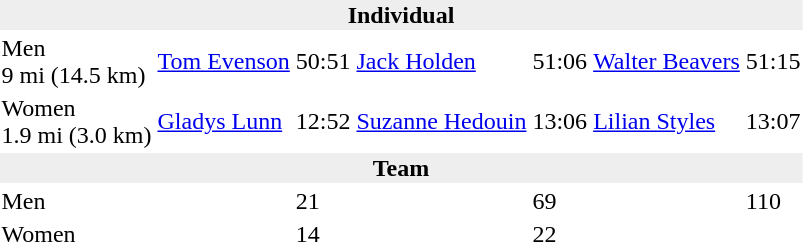<table>
<tr>
<td colspan=7 bgcolor=#eeeeee style=text-align:center;><strong>Individual</strong></td>
</tr>
<tr>
<td>Men<br>9 mi (14.5 km)</td>
<td><a href='#'>Tom Evenson</a><br></td>
<td>50:51</td>
<td><a href='#'>Jack Holden</a><br></td>
<td>51:06</td>
<td><a href='#'>Walter Beavers</a><br></td>
<td>51:15</td>
</tr>
<tr>
<td>Women<br>1.9 mi (3.0 km)</td>
<td><a href='#'>Gladys Lunn</a><br></td>
<td>12:52</td>
<td><a href='#'>Suzanne Hedouin</a><br></td>
<td>13:06</td>
<td><a href='#'>Lilian Styles</a><br></td>
<td>13:07</td>
</tr>
<tr>
<td colspan=7 bgcolor=#eeeeee style=text-align:center;><strong>Team</strong></td>
</tr>
<tr>
<td>Men</td>
<td></td>
<td>21</td>
<td></td>
<td>69</td>
<td></td>
<td>110</td>
</tr>
<tr>
<td>Women</td>
<td></td>
<td>14</td>
<td></td>
<td>22</td>
<td></td>
<td></td>
</tr>
</table>
